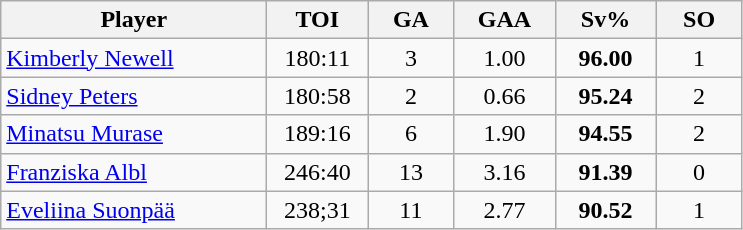<table class="wikitable sortable" style="text-align:center;">
<tr>
<th style="width:170px;">Player</th>
<th style="width:60px;">TOI</th>
<th style="width:50px;">GA</th>
<th style="width:60px;">GAA</th>
<th style="width:60px;">Sv%</th>
<th style="width:50px;">SO</th>
</tr>
<tr>
<td style="text-align:left;"> <a href='#'>Kimberly Newell</a></td>
<td>180:11</td>
<td>3</td>
<td>1.00</td>
<td><strong>96.00</strong></td>
<td>1</td>
</tr>
<tr>
<td style="text-align:left;"> <a href='#'>Sidney Peters</a></td>
<td>180:58</td>
<td>2</td>
<td>0.66</td>
<td><strong>95.24</strong></td>
<td>2</td>
</tr>
<tr>
<td style="text-align:left;"> <a href='#'>Minatsu Murase</a></td>
<td>189:16</td>
<td>6</td>
<td>1.90</td>
<td><strong>94.55</strong></td>
<td>2</td>
</tr>
<tr>
<td style="text-align:left;"> <a href='#'>Franziska Albl</a></td>
<td>246:40</td>
<td>13</td>
<td>3.16</td>
<td><strong>91.39</strong></td>
<td>0</td>
</tr>
<tr>
<td style="text-align:left;"> <a href='#'>Eveliina Suonpää</a></td>
<td>238;31</td>
<td>11</td>
<td>2.77</td>
<td><strong>90.52</strong></td>
<td>1</td>
</tr>
</table>
